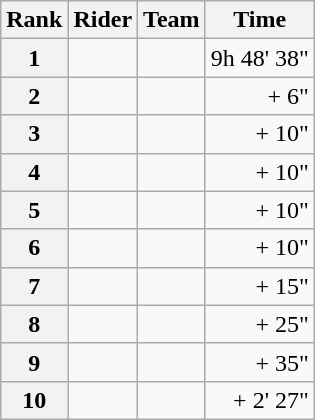<table class="wikitable" margin-bottom:0;">
<tr>
<th scope="col">Rank</th>
<th scope="col">Rider</th>
<th scope="col">Team</th>
<th scope="col">Time</th>
</tr>
<tr>
<th scope="row">1</th>
<td> </td>
<td></td>
<td align="right">9h 48' 38"</td>
</tr>
<tr>
<th scope="row">2</th>
<td></td>
<td></td>
<td align="right">+ 6"</td>
</tr>
<tr>
<th scope="row">3</th>
<td></td>
<td></td>
<td align="right">+ 10"</td>
</tr>
<tr>
<th scope="row">4</th>
<td></td>
<td></td>
<td align="right">+ 10"</td>
</tr>
<tr>
<th scope="row">5</th>
<td></td>
<td></td>
<td align="right">+ 10"</td>
</tr>
<tr>
<th scope="row">6</th>
<td></td>
<td></td>
<td align="right">+ 10"</td>
</tr>
<tr>
<th scope="row">7</th>
<td></td>
<td></td>
<td align="right">+ 15"</td>
</tr>
<tr>
<th scope="row">8</th>
<td></td>
<td></td>
<td align="right">+ 25"</td>
</tr>
<tr>
<th scope="row">9</th>
<td></td>
<td></td>
<td align="right">+ 35"</td>
</tr>
<tr>
<th scope="row">10</th>
<td></td>
<td></td>
<td align="right">+ 2' 27"</td>
</tr>
</table>
